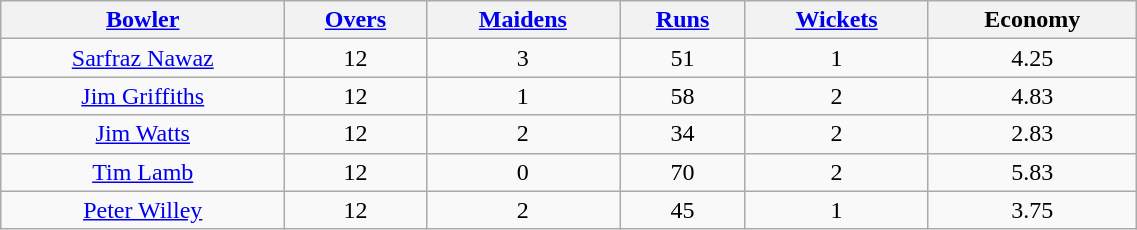<table border="1" cellpadding="1" cellspacing="0" style="border: gray solid 1px; border-collapse: collapse; text-align: center; width: 60%;" class=wikitable>
<tr>
<th width="25%"><a href='#'>Bowler</a></th>
<th><a href='#'>Overs</a></th>
<th><a href='#'>Maidens</a></th>
<th><a href='#'>Runs</a></th>
<th><a href='#'>Wickets</a></th>
<th>Economy</th>
</tr>
<tr>
<td><a href='#'>Sarfraz Nawaz</a></td>
<td>12</td>
<td>3</td>
<td>51</td>
<td>1</td>
<td>4.25</td>
</tr>
<tr>
<td><a href='#'>Jim Griffiths</a></td>
<td>12</td>
<td>1</td>
<td>58</td>
<td>2</td>
<td>4.83</td>
</tr>
<tr>
<td><a href='#'>Jim Watts</a></td>
<td>12</td>
<td>2</td>
<td>34</td>
<td>2</td>
<td>2.83</td>
</tr>
<tr>
<td><a href='#'>Tim Lamb</a></td>
<td>12</td>
<td>0</td>
<td>70</td>
<td>2</td>
<td>5.83</td>
</tr>
<tr>
<td><a href='#'>Peter Willey</a></td>
<td>12</td>
<td>2</td>
<td>45</td>
<td>1</td>
<td>3.75</td>
</tr>
</table>
